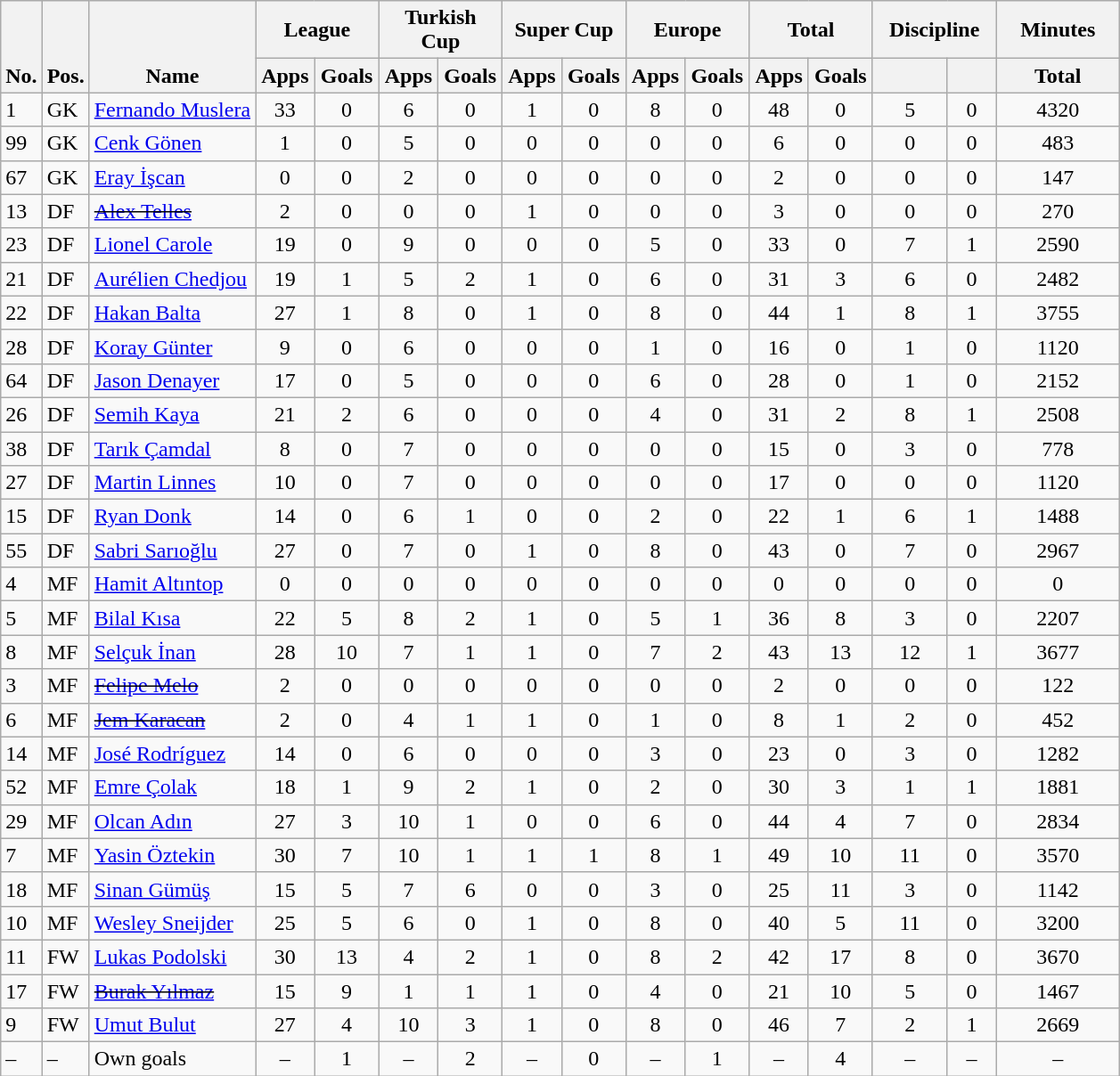<table class="wikitable" style="text-align:center">
<tr>
<th rowspan="2" valign="bottom">No.</th>
<th rowspan="2" valign="bottom">Pos.</th>
<th rowspan="2" valign="bottom">Name</th>
<th colspan="2" width="85">League</th>
<th colspan="2" width="85">Turkish Cup</th>
<th colspan="2" width="85">Super Cup</th>
<th colspan="2" width="85">Europe</th>
<th colspan="2" width="85">Total</th>
<th colspan="2" width="85">Discipline</th>
<th width="85">Minutes</th>
</tr>
<tr>
<th>Apps</th>
<th>Goals</th>
<th>Apps</th>
<th>Goals</th>
<th>Apps</th>
<th>Goals</th>
<th>Apps</th>
<th>Goals</th>
<th>Apps</th>
<th>Goals</th>
<th></th>
<th></th>
<th>Total</th>
</tr>
<tr>
<td align="left">1</td>
<td align="left">GK</td>
<td align="left"> <a href='#'>Fernando Muslera</a></td>
<td>33</td>
<td>0</td>
<td>6</td>
<td>0</td>
<td>1</td>
<td>0</td>
<td>8</td>
<td>0</td>
<td>48</td>
<td>0</td>
<td>5</td>
<td>0</td>
<td>4320</td>
</tr>
<tr>
<td align="left">99</td>
<td align="left">GK</td>
<td align="left"> <a href='#'>Cenk Gönen</a></td>
<td>1</td>
<td>0</td>
<td>5</td>
<td>0</td>
<td>0</td>
<td>0</td>
<td>0</td>
<td>0</td>
<td>6</td>
<td>0</td>
<td>0</td>
<td>0</td>
<td>483</td>
</tr>
<tr>
<td align="left">67</td>
<td align="left">GK</td>
<td align="left"> <a href='#'>Eray İşcan</a></td>
<td>0</td>
<td>0</td>
<td>2</td>
<td>0</td>
<td>0</td>
<td>0</td>
<td>0</td>
<td>0</td>
<td>2</td>
<td>0</td>
<td>0</td>
<td>0</td>
<td>147</td>
</tr>
<tr>
<td align="left">13</td>
<td align="left">DF</td>
<td align="left"> <s><a href='#'>Alex Telles</a></s></td>
<td>2</td>
<td>0</td>
<td>0</td>
<td>0</td>
<td>1</td>
<td>0</td>
<td>0</td>
<td>0</td>
<td>3</td>
<td>0</td>
<td>0</td>
<td>0</td>
<td>270</td>
</tr>
<tr>
<td align="left">23</td>
<td align="left">DF</td>
<td align="left"> <a href='#'>Lionel Carole</a></td>
<td>19</td>
<td>0</td>
<td>9</td>
<td>0</td>
<td>0</td>
<td>0</td>
<td>5</td>
<td>0</td>
<td>33</td>
<td>0</td>
<td>7</td>
<td>1</td>
<td>2590</td>
</tr>
<tr>
<td align="left">21</td>
<td align="left">DF</td>
<td align="left"> <a href='#'>Aurélien Chedjou</a></td>
<td>19</td>
<td>1</td>
<td>5</td>
<td>2</td>
<td>1</td>
<td>0</td>
<td>6</td>
<td>0</td>
<td>31</td>
<td>3</td>
<td>6</td>
<td>0</td>
<td>2482</td>
</tr>
<tr>
<td align="left">22</td>
<td align="left">DF</td>
<td align="left"> <a href='#'>Hakan Balta</a></td>
<td>27</td>
<td>1</td>
<td>8</td>
<td>0</td>
<td>1</td>
<td>0</td>
<td>8</td>
<td>0</td>
<td>44</td>
<td>1</td>
<td>8</td>
<td>1</td>
<td>3755</td>
</tr>
<tr>
<td align="left">28</td>
<td align="left">DF</td>
<td align="left"> <a href='#'>Koray Günter</a></td>
<td>9</td>
<td>0</td>
<td>6</td>
<td>0</td>
<td>0</td>
<td>0</td>
<td>1</td>
<td>0</td>
<td>16</td>
<td>0</td>
<td>1</td>
<td>0</td>
<td>1120</td>
</tr>
<tr>
<td align="left">64</td>
<td align="left">DF</td>
<td align="left"> <a href='#'>Jason Denayer</a></td>
<td>17</td>
<td>0</td>
<td>5</td>
<td>0</td>
<td>0</td>
<td>0</td>
<td>6</td>
<td>0</td>
<td>28</td>
<td>0</td>
<td>1</td>
<td>0</td>
<td>2152</td>
</tr>
<tr>
<td align="left">26</td>
<td align="left">DF</td>
<td align="left"> <a href='#'>Semih Kaya</a></td>
<td>21</td>
<td>2</td>
<td>6</td>
<td>0</td>
<td>0</td>
<td>0</td>
<td>4</td>
<td>0</td>
<td>31</td>
<td>2</td>
<td>8</td>
<td>1</td>
<td>2508</td>
</tr>
<tr>
<td align="left">38</td>
<td align="left">DF</td>
<td align="left"> <a href='#'>Tarık Çamdal</a></td>
<td>8</td>
<td>0</td>
<td>7</td>
<td>0</td>
<td>0</td>
<td>0</td>
<td>0</td>
<td>0</td>
<td>15</td>
<td>0</td>
<td>3</td>
<td>0</td>
<td>778</td>
</tr>
<tr>
<td align="left">27</td>
<td align="left">DF</td>
<td align="left"> <a href='#'>Martin Linnes</a></td>
<td>10</td>
<td>0</td>
<td>7</td>
<td>0</td>
<td>0</td>
<td>0</td>
<td>0</td>
<td>0</td>
<td>17</td>
<td>0</td>
<td>0</td>
<td>0</td>
<td>1120</td>
</tr>
<tr>
<td align="left">15</td>
<td align="left">DF</td>
<td align="left"> <a href='#'>Ryan Donk</a></td>
<td>14</td>
<td>0</td>
<td>6</td>
<td>1</td>
<td>0</td>
<td>0</td>
<td>2</td>
<td>0</td>
<td>22</td>
<td>1</td>
<td>6</td>
<td>1</td>
<td>1488</td>
</tr>
<tr>
<td align="left">55</td>
<td align="left">DF</td>
<td align="left"> <a href='#'>Sabri Sarıoğlu</a></td>
<td>27</td>
<td>0</td>
<td>7</td>
<td>0</td>
<td>1</td>
<td>0</td>
<td>8</td>
<td>0</td>
<td>43</td>
<td>0</td>
<td>7</td>
<td>0</td>
<td>2967</td>
</tr>
<tr>
<td align="left">4</td>
<td align="left">MF</td>
<td align="left"> <a href='#'>Hamit Altıntop</a></td>
<td>0</td>
<td>0</td>
<td>0</td>
<td>0</td>
<td>0</td>
<td>0</td>
<td>0</td>
<td>0</td>
<td>0</td>
<td>0</td>
<td>0</td>
<td>0</td>
<td>0</td>
</tr>
<tr>
<td align="left">5</td>
<td align="left">MF</td>
<td align="left"> <a href='#'>Bilal Kısa</a></td>
<td>22</td>
<td>5</td>
<td>8</td>
<td>2</td>
<td>1</td>
<td>0</td>
<td>5</td>
<td>1</td>
<td>36</td>
<td>8</td>
<td>3</td>
<td>0</td>
<td>2207</td>
</tr>
<tr>
<td align="left">8</td>
<td align="left">MF</td>
<td align="left"> <a href='#'>Selçuk İnan</a></td>
<td>28</td>
<td>10</td>
<td>7</td>
<td>1</td>
<td>1</td>
<td>0</td>
<td>7</td>
<td>2</td>
<td>43</td>
<td>13</td>
<td>12</td>
<td>1</td>
<td>3677</td>
</tr>
<tr>
<td align="left">3</td>
<td align="left">MF</td>
<td align="left"> <s><a href='#'>Felipe Melo</a></s></td>
<td>2</td>
<td>0</td>
<td>0</td>
<td>0</td>
<td>0</td>
<td>0</td>
<td>0</td>
<td>0</td>
<td>2</td>
<td>0</td>
<td>0</td>
<td>0</td>
<td>122</td>
</tr>
<tr>
<td align="left">6</td>
<td align="left">MF</td>
<td align="left"> <s><a href='#'>Jem Karacan</a></s></td>
<td>2</td>
<td>0</td>
<td>4</td>
<td>1</td>
<td>1</td>
<td>0</td>
<td>1</td>
<td>0</td>
<td>8</td>
<td>1</td>
<td>2</td>
<td>0</td>
<td>452</td>
</tr>
<tr>
<td align="left">14</td>
<td align="left">MF</td>
<td align="left"> <a href='#'>José Rodríguez</a></td>
<td>14</td>
<td>0</td>
<td>6</td>
<td>0</td>
<td>0</td>
<td>0</td>
<td>3</td>
<td>0</td>
<td>23</td>
<td>0</td>
<td>3</td>
<td>0</td>
<td>1282</td>
</tr>
<tr>
<td align="left">52</td>
<td align="left">MF</td>
<td align="left"> <a href='#'>Emre Çolak</a></td>
<td>18</td>
<td>1</td>
<td>9</td>
<td>2</td>
<td>1</td>
<td>0</td>
<td>2</td>
<td>0</td>
<td>30</td>
<td>3</td>
<td>1</td>
<td>1</td>
<td>1881</td>
</tr>
<tr>
<td align="left">29</td>
<td align="left">MF</td>
<td align="left"> <a href='#'>Olcan Adın</a></td>
<td>27</td>
<td>3</td>
<td>10</td>
<td>1</td>
<td>0</td>
<td>0</td>
<td>6</td>
<td>0</td>
<td>44</td>
<td>4</td>
<td>7</td>
<td>0</td>
<td>2834</td>
</tr>
<tr>
<td align="left">7</td>
<td align="left">MF</td>
<td align="left"> <a href='#'>Yasin Öztekin</a></td>
<td>30</td>
<td>7</td>
<td>10</td>
<td>1</td>
<td>1</td>
<td>1</td>
<td>8</td>
<td>1</td>
<td>49</td>
<td>10</td>
<td>11</td>
<td>0</td>
<td>3570</td>
</tr>
<tr>
<td align="left">18</td>
<td align="left">MF</td>
<td align="left"> <a href='#'>Sinan Gümüş</a></td>
<td>15</td>
<td>5</td>
<td>7</td>
<td>6</td>
<td>0</td>
<td>0</td>
<td>3</td>
<td>0</td>
<td>25</td>
<td>11</td>
<td>3</td>
<td>0</td>
<td>1142</td>
</tr>
<tr>
<td align="left">10</td>
<td align="left">MF</td>
<td align="left"> <a href='#'>Wesley Sneijder</a></td>
<td>25</td>
<td>5</td>
<td>6</td>
<td>0</td>
<td>1</td>
<td>0</td>
<td>8</td>
<td>0</td>
<td>40</td>
<td>5</td>
<td>11</td>
<td>0</td>
<td>3200</td>
</tr>
<tr>
<td align="left">11</td>
<td align="left">FW</td>
<td align="left"> <a href='#'>Lukas Podolski</a></td>
<td>30</td>
<td>13</td>
<td>4</td>
<td>2</td>
<td>1</td>
<td>0</td>
<td>8</td>
<td>2</td>
<td>42</td>
<td>17</td>
<td>8</td>
<td>0</td>
<td>3670</td>
</tr>
<tr>
<td align="left">17</td>
<td align="left">FW</td>
<td align="left"> <s><a href='#'>Burak Yılmaz</a></s></td>
<td>15</td>
<td>9</td>
<td>1</td>
<td>1</td>
<td>1</td>
<td>0</td>
<td>4</td>
<td>0</td>
<td>21</td>
<td>10</td>
<td>5</td>
<td>0</td>
<td>1467</td>
</tr>
<tr>
<td align="left">9</td>
<td align="left">FW</td>
<td align="left"> <a href='#'>Umut Bulut</a></td>
<td>27</td>
<td>4</td>
<td>10</td>
<td>3</td>
<td>1</td>
<td>0</td>
<td>8</td>
<td>0</td>
<td>46</td>
<td>7</td>
<td>2</td>
<td>1</td>
<td>2669</td>
</tr>
<tr>
<td align="left">–</td>
<td align="left">–</td>
<td align="left">Own goals</td>
<td>–</td>
<td>1</td>
<td>–</td>
<td>2</td>
<td>–</td>
<td>0</td>
<td>–</td>
<td>1</td>
<td>–</td>
<td>4</td>
<td>–</td>
<td>–</td>
<td>–</td>
</tr>
</table>
